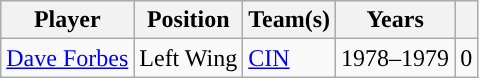<table class="wikitable">
<tr>
<th>Player</th>
<th>Position</th>
<th>Team(s)</th>
<th>Years</th>
<th><a href='#'></a></th>
</tr>
<tr>
<td><a href='#'>Dave Forbes</a></td>
<td>Left Wing</td>
<td><a href='#'>CIN</a></td>
<td>1978–1979</td>
<td>0</td>
</tr>
</table>
